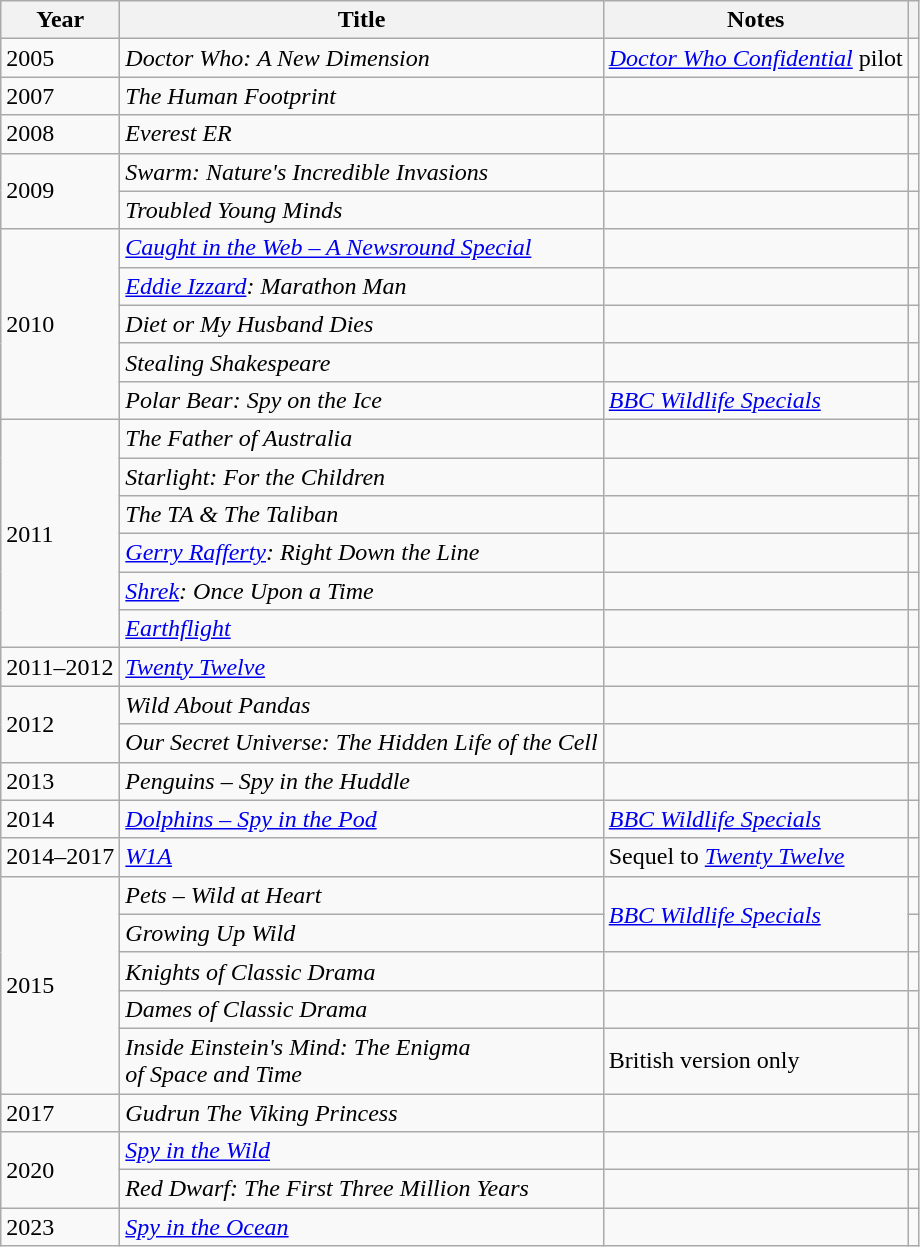<table class="wikitable sortable">
<tr>
<th>Year</th>
<th>Title</th>
<th>Notes</th>
<th class="unsortable"></th>
</tr>
<tr>
<td>2005</td>
<td><em>Doctor Who: A New Dimension</em></td>
<td><em><a href='#'>Doctor Who Confidential</a></em> pilot</td>
<td></td>
</tr>
<tr>
<td>2007</td>
<td><em>The Human Footprint</em></td>
<td></td>
<td></td>
</tr>
<tr>
<td>2008</td>
<td><em>Everest ER</em></td>
<td></td>
<td></td>
</tr>
<tr>
<td rowspan="2">2009</td>
<td><em>Swarm: Nature's Incredible Invasions</em></td>
<td></td>
<td></td>
</tr>
<tr>
<td><em>Troubled Young Minds</em></td>
<td></td>
<td></td>
</tr>
<tr>
<td rowspan="5">2010</td>
<td><em><a href='#'>Caught in the Web – A Newsround Special</a></em></td>
<td></td>
<td></td>
</tr>
<tr>
<td><em><a href='#'>Eddie Izzard</a>: Marathon Man</em></td>
<td></td>
<td></td>
</tr>
<tr>
<td><em>Diet or My Husband Dies</em></td>
<td></td>
<td></td>
</tr>
<tr>
<td><em>Stealing Shakespeare</em></td>
<td></td>
<td></td>
</tr>
<tr>
<td><em>Polar Bear: Spy on the Ice</em></td>
<td><em><a href='#'>BBC Wildlife Specials</a></em></td>
<td></td>
</tr>
<tr>
<td rowspan="6">2011</td>
<td><em>The Father of Australia</em></td>
<td></td>
<td></td>
</tr>
<tr>
<td><em>Starlight: For the Children</em></td>
<td></td>
<td></td>
</tr>
<tr>
<td><em>The TA & The Taliban</em></td>
<td></td>
<td></td>
</tr>
<tr>
<td><em><a href='#'>Gerry Rafferty</a>: Right Down the Line</em></td>
<td></td>
<td></td>
</tr>
<tr>
<td><em><a href='#'>Shrek</a>: Once Upon a Time</em></td>
<td></td>
<td></td>
</tr>
<tr>
<td><em><a href='#'>Earthflight</a></em></td>
<td></td>
<td></td>
</tr>
<tr>
<td>2011–2012</td>
<td><em><a href='#'>Twenty Twelve</a></em></td>
<td></td>
<td></td>
</tr>
<tr>
<td rowspan="2">2012</td>
<td><em>Wild About Pandas</em></td>
<td></td>
<td></td>
</tr>
<tr>
<td><em>Our Secret Universe: The Hidden Life of the Cell</em></td>
<td></td>
<td></td>
</tr>
<tr>
<td>2013</td>
<td><em>Penguins – Spy in the Huddle</em></td>
<td></td>
<td></td>
</tr>
<tr>
<td>2014</td>
<td><em><a href='#'>Dolphins – Spy in the Pod</a></em></td>
<td><em><a href='#'>BBC Wildlife Specials</a></em></td>
<td></td>
</tr>
<tr>
<td>2014–2017</td>
<td><em><a href='#'>W1A</a></em></td>
<td>Sequel to <em><a href='#'>Twenty Twelve</a></em></td>
<td></td>
</tr>
<tr>
<td rowspan="5">2015</td>
<td><em>Pets – Wild at Heart</em></td>
<td rowspan="2"><em><a href='#'>BBC Wildlife Specials</a></em></td>
<td></td>
</tr>
<tr>
<td><em>Growing Up Wild</em></td>
<td></td>
</tr>
<tr>
<td><em>Knights of Classic Drama</em></td>
<td></td>
<td></td>
</tr>
<tr>
<td><em>Dames of Classic Drama</em></td>
<td></td>
<td></td>
</tr>
<tr>
<td><em>Inside Einstein's Mind: The Enigma<br> of Space and Time</em></td>
<td>British version only</td>
<td></td>
</tr>
<tr>
<td>2017</td>
<td><em>Gudrun The Viking Princess</em></td>
<td></td>
<td></td>
</tr>
<tr>
<td rowspan="2">2020</td>
<td><em><a href='#'>Spy in the Wild</a></em></td>
<td></td>
<td></td>
</tr>
<tr>
<td><em>Red Dwarf: The First Three Million Years</em></td>
<td></td>
<td></td>
</tr>
<tr>
<td>2023</td>
<td><em><a href='#'>Spy in the Ocean</a></em></td>
<td></td>
<td></td>
</tr>
</table>
